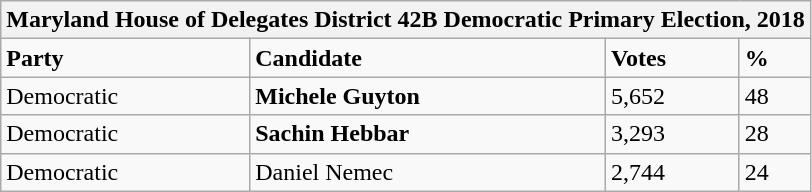<table class="wikitable">
<tr>
<th colspan="4">Maryland House of Delegates District 42B Democratic Primary Election, 2018</th>
</tr>
<tr>
<td><strong>Party</strong></td>
<td><strong>Candidate</strong></td>
<td><strong>Votes</strong></td>
<td><strong>%</strong></td>
</tr>
<tr>
<td>Democratic</td>
<td><strong>Michele Guyton</strong></td>
<td>5,652</td>
<td>48</td>
</tr>
<tr>
<td>Democratic</td>
<td><strong>Sachin Hebbar</strong></td>
<td>3,293</td>
<td>28</td>
</tr>
<tr>
<td>Democratic</td>
<td>Daniel Nemec</td>
<td>2,744</td>
<td>24</td>
</tr>
</table>
